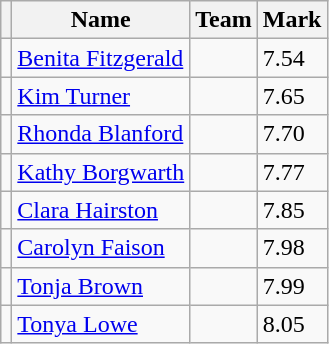<table class=wikitable>
<tr>
<th></th>
<th>Name</th>
<th>Team</th>
<th>Mark</th>
</tr>
<tr>
<td></td>
<td><a href='#'>Benita Fitzgerald</a></td>
<td></td>
<td>7.54</td>
</tr>
<tr>
<td></td>
<td><a href='#'>Kim Turner</a></td>
<td></td>
<td>7.65</td>
</tr>
<tr>
<td></td>
<td><a href='#'>Rhonda Blanford</a></td>
<td></td>
<td>7.70</td>
</tr>
<tr>
<td></td>
<td><a href='#'>Kathy Borgwarth</a></td>
<td></td>
<td>7.77</td>
</tr>
<tr>
<td></td>
<td><a href='#'>Clara Hairston</a></td>
<td></td>
<td>7.85</td>
</tr>
<tr>
<td></td>
<td><a href='#'>Carolyn Faison</a></td>
<td></td>
<td>7.98</td>
</tr>
<tr>
<td></td>
<td><a href='#'>Tonja Brown</a></td>
<td></td>
<td>7.99</td>
</tr>
<tr>
<td></td>
<td><a href='#'>Tonya Lowe</a></td>
<td></td>
<td>8.05</td>
</tr>
</table>
